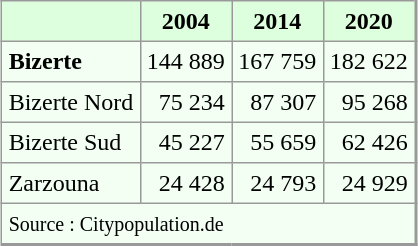<table align="center" rules="all" cellspacing="0" cellpadding="4" style="border: 1px solid #999; border-right: 2px solid #999; border-bottom:2px solid #999; background: #f3fff3">
<tr style="background: #ddffdd">
<th></th>
<th>2004</th>
<th>2014</th>
<th>2020</th>
</tr>
<tr>
<td><strong>Bizerte</strong></td>
<td align=right>144 889</td>
<td align=right>167 759</td>
<td align=right>182 622</td>
</tr>
<tr>
<td>Bizerte Nord</td>
<td align="right">75 234</td>
<td align="right">87 307</td>
<td align="right">95 268</td>
</tr>
<tr>
<td>Bizerte Sud</td>
<td align="right">45 227</td>
<td align="right">55 659</td>
<td align="right">62 426</td>
</tr>
<tr>
<td>Zarzouna</td>
<td align="right">24 428</td>
<td align="right">24 793</td>
<td align="right">24 929</td>
</tr>
<tr>
<td colspan=11 align=left><small>Source : Citypopulation.de</small></td>
</tr>
</table>
